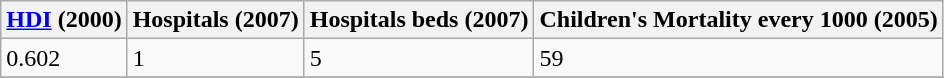<table class="wikitable" border="1">
<tr>
<th><a href='#'>HDI</a> (2000)</th>
<th>Hospitals (2007)</th>
<th>Hospitals beds (2007)</th>
<th>Children's Mortality every 1000 (2005)</th>
</tr>
<tr>
<td>0.602</td>
<td>1</td>
<td>5</td>
<td>59</td>
</tr>
<tr>
</tr>
</table>
